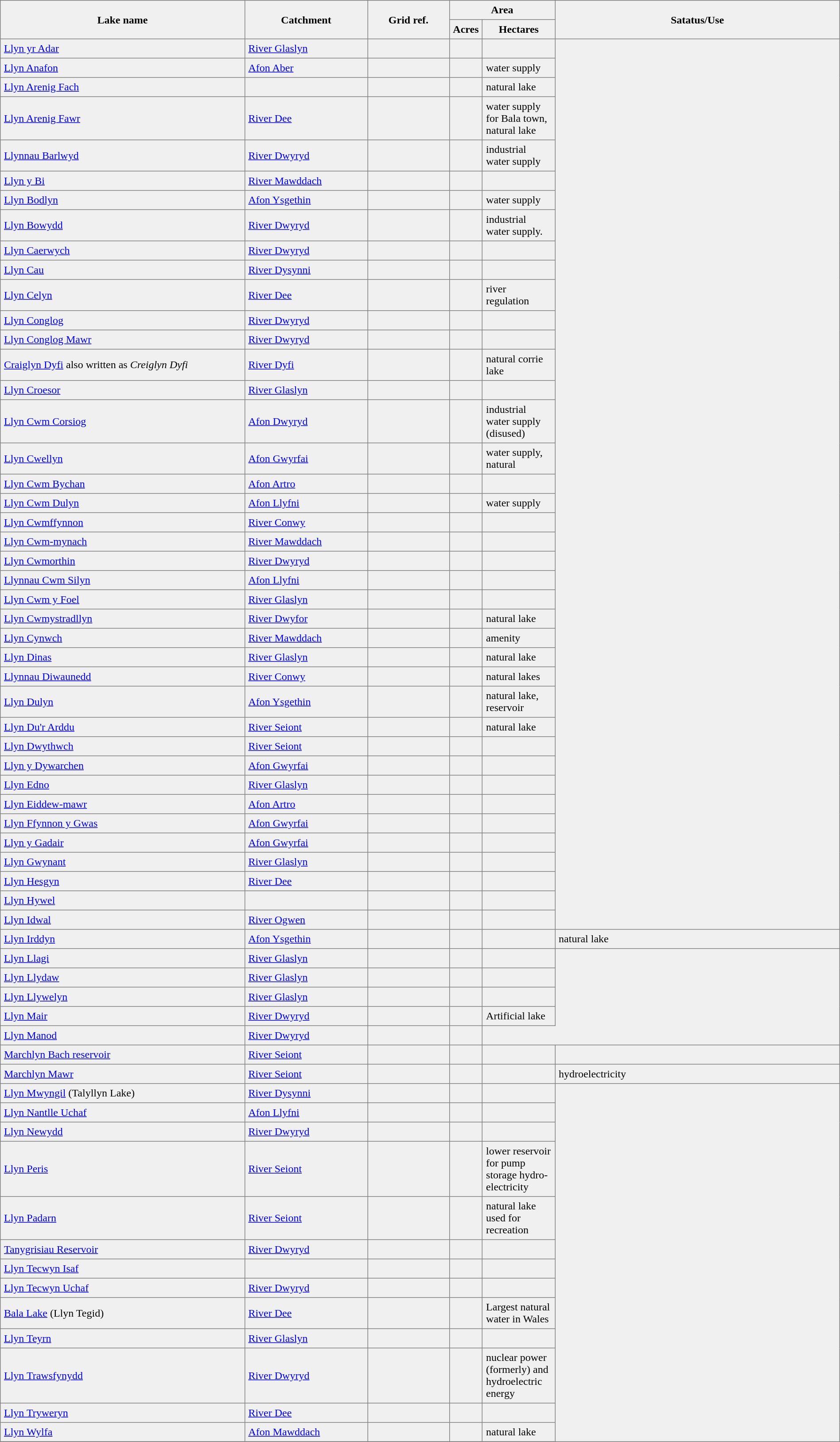<table border=1 cellspacing=0 cellpadding=5 style="border-collapse: collapse; background:#f0f0f0;" class="sortable">
<tr>
<th rowspan=2 width=30%>Lake name</th>
<th rowspan=2 width=15%>Catchment</th>
<th rowspan=2 width=10%>Grid ref.</th>
<th colspan=2 width=10%>Area</th>
<th rowspan=2 width=35%>Satatus/Use</th>
</tr>
<tr>
<th>Acres</th>
<th>Hectares</th>
</tr>
<tr>
<td><a href='#'>Llyn yr Adar</a></td>
<td><a href='#'>River Glaslyn</a></td>
<td></td>
<td></td>
<td></td>
</tr>
<tr>
<td><a href='#'>Llyn Anafon</a></td>
<td><a href='#'>Afon Aber</a></td>
<td></td>
<td></td>
<td>water supply</td>
</tr>
<tr>
<td><a href='#'>Llyn Arenig Fach</a></td>
<td></td>
<td></td>
<td></td>
<td>natural lake</td>
</tr>
<tr>
<td><a href='#'>Llyn Arenig Fawr</a></td>
<td><a href='#'>River Dee</a></td>
<td></td>
<td></td>
<td>water supply for Bala town, natural lake</td>
</tr>
<tr>
<td><a href='#'>Llynnau Barlwyd</a></td>
<td><a href='#'>River Dwyryd</a></td>
<td></td>
<td></td>
<td>industrial water supply</td>
</tr>
<tr>
<td><a href='#'>Llyn y Bi</a></td>
<td><a href='#'>River Mawddach</a></td>
<td></td>
<td></td>
<td></td>
</tr>
<tr>
<td><a href='#'>Llyn Bodlyn</a></td>
<td><a href='#'>Afon Ysgethin</a></td>
<td></td>
<td></td>
<td>water supply</td>
</tr>
<tr>
<td><a href='#'>Llyn Bowydd</a></td>
<td><a href='#'>River Dwyryd</a></td>
<td></td>
<td></td>
<td>industrial water supply.</td>
</tr>
<tr>
<td><a href='#'>Llyn Caerwych</a></td>
<td><a href='#'>River Dwyryd</a></td>
<td></td>
<td></td>
<td></td>
</tr>
<tr>
<td><a href='#'>Llyn Cau</a></td>
<td><a href='#'>River Dysynni</a></td>
<td></td>
<td></td>
<td></td>
</tr>
<tr>
<td><a href='#'>Llyn Celyn</a></td>
<td><a href='#'>River Dee</a></td>
<td></td>
<td></td>
<td>river regulation</td>
</tr>
<tr>
<td><a href='#'>Llyn Conglog</a></td>
<td><a href='#'>River Dwyryd</a></td>
<td></td>
<td></td>
<td></td>
</tr>
<tr>
<td><a href='#'>Llyn Conglog Mawr</a></td>
<td><a href='#'>River Dwyryd</a></td>
<td></td>
<td></td>
<td></td>
</tr>
<tr>
<td><a href='#'>Craiglyn Dyfi</a> also written as <em>Creiglyn Dyfi</em></td>
<td><a href='#'>River Dyfi</a></td>
<td></td>
<td></td>
<td>natural corrie lake</td>
</tr>
<tr>
<td><a href='#'>Llyn Croesor</a></td>
<td><a href='#'>River Glaslyn</a></td>
<td></td>
<td></td>
<td></td>
</tr>
<tr>
<td><a href='#'>Llyn Cwm Corsiog</a></td>
<td><a href='#'>Afon Dwyryd</a></td>
<td></td>
<td></td>
<td>industrial water supply (disused)</td>
</tr>
<tr>
<td><a href='#'>Llyn Cwellyn</a></td>
<td><a href='#'>Afon Gwyrfai</a></td>
<td></td>
<td></td>
<td>water supply, natural</td>
</tr>
<tr>
<td><a href='#'>Llyn Cwm Bychan</a></td>
<td><a href='#'>Afon Artro</a></td>
<td></td>
<td></td>
<td></td>
</tr>
<tr>
<td><a href='#'>Llyn Cwm Dulyn</a></td>
<td><a href='#'>Afon Llyfni</a></td>
<td></td>
<td></td>
<td>water supply</td>
</tr>
<tr>
<td><a href='#'>Llyn Cwmffynnon</a></td>
<td><a href='#'>River Conwy</a></td>
<td></td>
<td></td>
<td></td>
</tr>
<tr>
<td><a href='#'>Llyn Cwm-mynach</a></td>
<td><a href='#'>River Mawddach</a></td>
<td></td>
<td></td>
<td></td>
</tr>
<tr>
<td><a href='#'>Llyn Cwmorthin</a></td>
<td><a href='#'>River Dwyryd</a></td>
<td></td>
<td></td>
<td></td>
</tr>
<tr>
<td><a href='#'>Llynnau Cwm Silyn</a></td>
<td><a href='#'>Afon Llyfni</a></td>
<td></td>
<td></td>
<td></td>
</tr>
<tr>
<td><a href='#'>Llyn Cwm y Foel</a></td>
<td><a href='#'>River Glaslyn</a></td>
<td></td>
<td></td>
<td></td>
</tr>
<tr>
<td><a href='#'>Llyn Cwmystradllyn</a></td>
<td><a href='#'>River Dwyfor</a></td>
<td></td>
<td></td>
<td>natural lake</td>
</tr>
<tr>
<td><a href='#'>Llyn Cynwch</a></td>
<td><a href='#'>River Mawddach</a></td>
<td></td>
<td></td>
<td>amenity</td>
</tr>
<tr>
<td><a href='#'>Llyn Dinas</a></td>
<td><a href='#'>River Glaslyn</a></td>
<td></td>
<td></td>
<td>natural lake</td>
</tr>
<tr>
<td><a href='#'>Llynnau Diwaunedd</a></td>
<td><a href='#'>River Conwy</a></td>
<td></td>
<td></td>
<td>natural lakes</td>
</tr>
<tr>
<td><a href='#'>Llyn Dulyn</a></td>
<td><a href='#'>Afon Ysgethin</a></td>
<td></td>
<td></td>
<td>natural lake, reservoir</td>
</tr>
<tr>
<td><a href='#'>Llyn Du'r Arddu</a></td>
<td><a href='#'>River Seiont</a></td>
<td></td>
<td></td>
<td>natural lake</td>
</tr>
<tr>
<td><a href='#'>Llyn Dwythwch</a></td>
<td><a href='#'>River Seiont</a></td>
<td></td>
<td></td>
<td></td>
</tr>
<tr>
<td><a href='#'>Llyn y Dywarchen</a></td>
<td><a href='#'>Afon Gwyrfai</a></td>
<td></td>
<td></td>
<td></td>
</tr>
<tr>
<td><a href='#'>Llyn Edno</a></td>
<td><a href='#'>River Glaslyn</a></td>
<td></td>
<td></td>
<td></td>
</tr>
<tr>
<td><a href='#'>Llyn Eiddew-mawr</a></td>
<td><a href='#'>Afon Artro</a></td>
<td></td>
<td></td>
<td></td>
</tr>
<tr>
<td><a href='#'>Llyn Ffynnon y Gwas</a></td>
<td><a href='#'>Afon Gwyrfai</a></td>
<td></td>
<td></td>
<td></td>
</tr>
<tr>
<td><a href='#'>Llyn y Gadair</a></td>
<td><a href='#'>Afon Gwyrfai</a></td>
<td></td>
<td></td>
<td></td>
</tr>
<tr>
<td><a href='#'>Llyn Gwynant</a></td>
<td><a href='#'>River Glaslyn</a></td>
<td></td>
<td></td>
<td></td>
</tr>
<tr>
<td><a href='#'>Llyn Hesgyn</a></td>
<td><a href='#'>River Dee</a></td>
<td></td>
<td></td>
<td></td>
</tr>
<tr>
<td><a href='#'>Llyn Hywel</a></td>
<td></td>
<td></td>
<td></td>
<td></td>
</tr>
<tr>
<td><a href='#'>Llyn Idwal</a></td>
<td><a href='#'>River Ogwen</a></td>
<td></td>
<td></td>
<td></td>
</tr>
<tr>
<td><a href='#'>Llyn Irddyn</a></td>
<td><a href='#'>Afon Ysgethin</a></td>
<td></td>
<td></td>
<td></td>
<td>natural lake</td>
</tr>
<tr>
<td><a href='#'>Llyn Llagi</a></td>
<td><a href='#'>River Glaslyn</a></td>
<td></td>
<td></td>
<td></td>
</tr>
<tr>
<td><a href='#'>Llyn Llydaw</a></td>
<td><a href='#'>River Glaslyn</a></td>
<td></td>
<td></td>
<td></td>
</tr>
<tr>
<td><a href='#'>Llyn Llywelyn</a></td>
<td><a href='#'>River Glaslyn</a></td>
<td></td>
<td></td>
<td></td>
</tr>
<tr>
<td><a href='#'>Llyn Mair</a></td>
<td><a href='#'>River Dwyryd</a></td>
<td></td>
<td></td>
<td>Artificial lake</td>
</tr>
<tr>
<td><a href='#'>Llyn Manod</a></td>
<td><a href='#'>River Dwyryd</a></td>
<td></td>
<td></td>
</tr>
<tr>
<td><a href='#'>Marchlyn Bach reservoir</a></td>
<td><a href='#'>River Seiont</a></td>
<td></td>
<td></td>
<td></td>
<td></td>
</tr>
<tr>
<td><a href='#'>Marchlyn Mawr</a></td>
<td><a href='#'>River Seiont</a></td>
<td></td>
<td></td>
<td></td>
<td>hydroelectricity</td>
</tr>
<tr>
<td><a href='#'>Llyn Mwyngil</a> (Talyllyn Lake)</td>
<td><a href='#'>River Dysynni</a></td>
<td></td>
<td></td>
<td></td>
</tr>
<tr>
<td><a href='#'>Llyn Nantlle Uchaf</a></td>
<td><a href='#'>Afon Llyfni</a></td>
<td></td>
<td></td>
<td></td>
</tr>
<tr>
<td><a href='#'>Llyn Newydd</a></td>
<td><a href='#'>River Dwyryd</a></td>
<td></td>
<td></td>
<td></td>
</tr>
<tr>
<td><a href='#'>Llyn Peris</a></td>
<td><a href='#'>River Seiont</a></td>
<td></td>
<td></td>
<td>lower reservoir for pump storage hydro-electricity</td>
</tr>
<tr>
<td><a href='#'>Llyn Padarn</a></td>
<td><a href='#'>River Seiont</a></td>
<td></td>
<td></td>
<td>natural lake used for recreation</td>
</tr>
<tr>
<td><a href='#'>Tanygrisiau Reservoir</a></td>
<td><a href='#'>River Dwyryd</a></td>
<td></td>
<td></td>
<td></td>
</tr>
<tr>
<td><a href='#'>Llyn Tecwyn Isaf</a></td>
<td></td>
<td></td>
<td></td>
<td></td>
</tr>
<tr>
<td><a href='#'>Llyn Tecwyn Uchaf</a></td>
<td><a href='#'>River Dwyryd</a></td>
<td></td>
<td></td>
<td></td>
</tr>
<tr>
<td><a href='#'>Bala Lake</a> (Llyn Tegid)</td>
<td><a href='#'>River Dee</a></td>
<td></td>
<td></td>
<td>Largest natural water in Wales</td>
</tr>
<tr>
<td><a href='#'>Llyn Teyrn</a></td>
<td><a href='#'>River Glaslyn</a></td>
<td></td>
<td></td>
<td></td>
</tr>
<tr>
<td><a href='#'>Llyn Trawsfynydd</a></td>
<td><a href='#'>River Dwyryd</a></td>
<td></td>
<td></td>
<td>nuclear power (formerly) and hydroelectric energy</td>
</tr>
<tr>
<td><a href='#'>Llyn Tryweryn</a></td>
<td><a href='#'>River Dee</a></td>
<td></td>
<td></td>
<td></td>
</tr>
<tr>
<td><a href='#'>Llyn Wylfa</a></td>
<td><a href='#'>Afon Mawddach</a></td>
<td></td>
<td></td>
<td>natural lake</td>
</tr>
<tr>
</tr>
</table>
